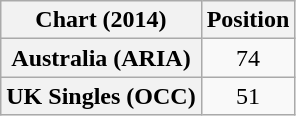<table class="wikitable sortable plainrowheaders" style="text-align:center">
<tr>
<th scope="col">Chart (2014)</th>
<th scope="col">Position</th>
</tr>
<tr>
<th scope="row">Australia (ARIA)</th>
<td>74</td>
</tr>
<tr>
<th scope="row">UK Singles (OCC)</th>
<td>51</td>
</tr>
</table>
